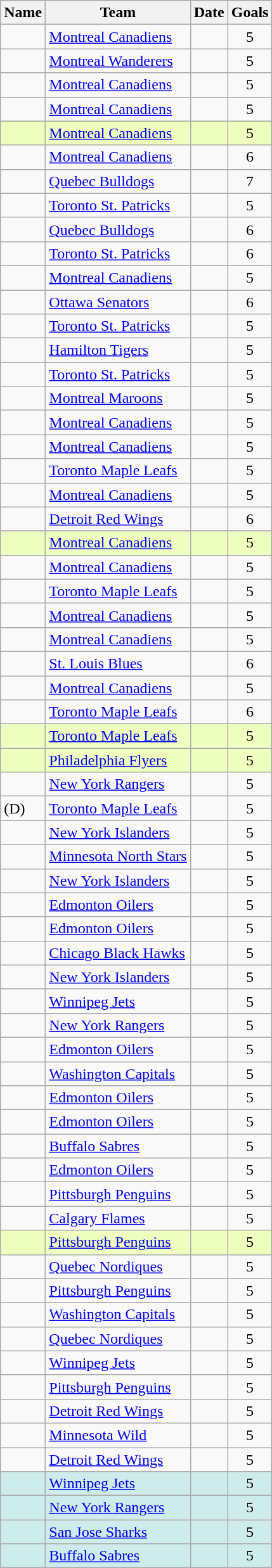<table class="wikitable sortable" style="text-align: left;">
<tr>
<th>Name</th>
<th>Team</th>
<th>Date</th>
<th>Goals</th>
</tr>
<tr>
<td> </td>
<td><a href='#'>Montreal Canadiens</a></td>
<td align="right"></td>
<td style="text-align:center;">5</td>
</tr>
<tr>
<td> </td>
<td><a href='#'>Montreal Wanderers</a></td>
<td align="right"></td>
<td style="text-align:center;">5</td>
</tr>
<tr>
<td> </td>
<td><a href='#'>Montreal Canadiens</a></td>
<td align="right"></td>
<td style="text-align:center;">5</td>
</tr>
<tr>
<td> </td>
<td><a href='#'>Montreal Canadiens</a></td>
<td align="right"></td>
<td style="text-align:center;">5</td>
</tr>
<tr style="background:#efffbf;">
<td> </td>
<td><a href='#'>Montreal Canadiens</a></td>
<td align="right"></td>
<td style="text-align:center;">5</td>
</tr>
<tr>
<td> </td>
<td><a href='#'>Montreal Canadiens</a></td>
<td align="right"></td>
<td style="text-align:center;">6</td>
</tr>
<tr>
<td> </td>
<td><a href='#'>Quebec Bulldogs</a></td>
<td align="right"></td>
<td style="text-align:center;">7</td>
</tr>
<tr>
<td> </td>
<td><a href='#'>Toronto St. Patricks</a></td>
<td align="right"></td>
<td style="text-align:center;">5</td>
</tr>
<tr>
<td> </td>
<td><a href='#'>Quebec Bulldogs</a></td>
<td align="right"></td>
<td style="text-align:center;">6</td>
</tr>
<tr>
<td> </td>
<td><a href='#'>Toronto St. Patricks</a></td>
<td align="right"></td>
<td style="text-align:center;">6</td>
</tr>
<tr>
<td> </td>
<td><a href='#'>Montreal Canadiens</a></td>
<td align="right"></td>
<td style="text-align:center;">5</td>
</tr>
<tr>
<td> </td>
<td><a href='#'>Ottawa Senators</a></td>
<td align="right"></td>
<td style="text-align:center;">6</td>
</tr>
<tr>
<td> </td>
<td><a href='#'>Toronto St. Patricks</a></td>
<td align="right"></td>
<td style="text-align:center;">5</td>
</tr>
<tr>
<td> </td>
<td><a href='#'>Hamilton Tigers</a></td>
<td align="right"></td>
<td style="text-align:center;">5</td>
</tr>
<tr>
<td> </td>
<td><a href='#'>Toronto St. Patricks</a></td>
<td align="right"></td>
<td style="text-align:center;">5</td>
</tr>
<tr>
<td> </td>
<td><a href='#'>Montreal Maroons</a></td>
<td align="right"></td>
<td style="text-align:center;">5</td>
</tr>
<tr>
<td> </td>
<td><a href='#'>Montreal Canadiens</a></td>
<td align="right"></td>
<td style="text-align:center;">5</td>
</tr>
<tr>
<td> </td>
<td><a href='#'>Montreal Canadiens</a></td>
<td align="right"></td>
<td style="text-align:center;">5</td>
</tr>
<tr>
<td> </td>
<td><a href='#'>Toronto Maple Leafs</a></td>
<td align="right"></td>
<td style="text-align:center;">5</td>
</tr>
<tr>
<td> </td>
<td><a href='#'>Montreal Canadiens</a></td>
<td align="right"></td>
<td style="text-align:center;">5</td>
</tr>
<tr>
<td> </td>
<td><a href='#'>Detroit Red Wings</a></td>
<td align="right"></td>
<td style="text-align:center;">6</td>
</tr>
<tr style="background:#efffbf;">
<td> </td>
<td><a href='#'>Montreal Canadiens</a></td>
<td align="right"></td>
<td style="text-align:center;">5</td>
</tr>
<tr>
<td> </td>
<td><a href='#'>Montreal Canadiens</a></td>
<td align="right"></td>
<td style="text-align:center;">5</td>
</tr>
<tr>
<td> </td>
<td><a href='#'>Toronto Maple Leafs</a></td>
<td align="right"></td>
<td style="text-align:center;">5</td>
</tr>
<tr>
<td> </td>
<td><a href='#'>Montreal Canadiens</a></td>
<td align="right"></td>
<td style="text-align:center;">5</td>
</tr>
<tr>
<td> </td>
<td><a href='#'>Montreal Canadiens</a></td>
<td align="right"></td>
<td style="text-align:center;">5</td>
</tr>
<tr>
<td> </td>
<td><a href='#'>St. Louis Blues</a></td>
<td align="right"></td>
<td style="text-align:center;">6</td>
</tr>
<tr>
<td> </td>
<td><a href='#'>Montreal Canadiens</a></td>
<td align="right"></td>
<td style="text-align:center;">5</td>
</tr>
<tr>
<td> </td>
<td><a href='#'>Toronto Maple Leafs</a></td>
<td align="right"></td>
<td style="text-align:center;">6</td>
</tr>
<tr style="background:#efffbf;">
<td> </td>
<td><a href='#'>Toronto Maple Leafs</a></td>
<td align="right"></td>
<td style="text-align:center;">5</td>
</tr>
<tr style="background:#efffbf;">
<td> </td>
<td><a href='#'>Philadelphia Flyers</a></td>
<td align="right"></td>
<td style="text-align:center;">5</td>
</tr>
<tr>
<td> </td>
<td><a href='#'>New York Rangers</a></td>
<td align="right"></td>
<td style="text-align:center;">5</td>
</tr>
<tr>
<td>  (D)</td>
<td><a href='#'>Toronto Maple Leafs</a></td>
<td align="right"></td>
<td style="text-align:center;">5</td>
</tr>
<tr>
<td> </td>
<td><a href='#'>New York Islanders</a></td>
<td align="right"></td>
<td style="text-align:center;">5</td>
</tr>
<tr>
<td> </td>
<td><a href='#'>Minnesota North Stars</a></td>
<td align="right"></td>
<td style="text-align:center;">5</td>
</tr>
<tr>
<td> </td>
<td><a href='#'>New York Islanders</a></td>
<td align="right"></td>
<td style="text-align:center;">5</td>
</tr>
<tr>
<td> </td>
<td><a href='#'>Edmonton Oilers</a></td>
<td align="right"></td>
<td style="text-align:center;">5</td>
</tr>
<tr>
<td> </td>
<td><a href='#'>Edmonton Oilers</a></td>
<td align="right"></td>
<td style="text-align:center;">5</td>
</tr>
<tr>
<td> </td>
<td><a href='#'>Chicago Black Hawks</a></td>
<td align="right"></td>
<td style="text-align:center;">5</td>
</tr>
<tr>
<td> </td>
<td><a href='#'>New York Islanders</a></td>
<td align="right"></td>
<td style="text-align:center;">5</td>
</tr>
<tr>
<td> </td>
<td><a href='#'>Winnipeg Jets</a></td>
<td align="right"></td>
<td style="text-align:center;">5</td>
</tr>
<tr>
<td> </td>
<td><a href='#'>New York Rangers</a></td>
<td align="right"></td>
<td style="text-align:center;">5</td>
</tr>
<tr>
<td> </td>
<td><a href='#'>Edmonton Oilers</a></td>
<td align="right"></td>
<td style="text-align:center;">5</td>
</tr>
<tr>
<td> </td>
<td><a href='#'>Washington Capitals</a></td>
<td align="right"></td>
<td style="text-align:center;">5</td>
</tr>
<tr>
<td> </td>
<td><a href='#'>Edmonton Oilers</a></td>
<td align="right"></td>
<td style="text-align:center;">5</td>
</tr>
<tr>
<td> </td>
<td><a href='#'>Edmonton Oilers</a></td>
<td align="right"></td>
<td style="text-align:center;">5</td>
</tr>
<tr>
<td> </td>
<td><a href='#'>Buffalo Sabres</a></td>
<td align="right"></td>
<td style="text-align:center;">5</td>
</tr>
<tr>
<td> </td>
<td><a href='#'>Edmonton Oilers</a></td>
<td align="right"></td>
<td style="text-align:center;">5</td>
</tr>
<tr>
<td> </td>
<td><a href='#'>Pittsburgh Penguins</a></td>
<td align="right"></td>
<td style="text-align:center;">5</td>
</tr>
<tr>
<td> </td>
<td><a href='#'>Calgary Flames</a></td>
<td align="right"></td>
<td style="text-align:center;">5</td>
</tr>
<tr style="background:#efffbf;">
<td> </td>
<td><a href='#'>Pittsburgh Penguins</a></td>
<td align="right"></td>
<td style="text-align:center;">5</td>
</tr>
<tr>
<td> </td>
<td><a href='#'>Quebec Nordiques</a></td>
<td align="right"></td>
<td style="text-align:center;">5</td>
</tr>
<tr>
<td> </td>
<td><a href='#'>Pittsburgh Penguins</a></td>
<td align="right"></td>
<td style="text-align:center;">5</td>
</tr>
<tr>
<td> </td>
<td><a href='#'>Washington Capitals</a></td>
<td align="right"></td>
<td style="text-align:center;">5</td>
</tr>
<tr>
<td> </td>
<td><a href='#'>Quebec Nordiques</a></td>
<td align="right"></td>
<td style="text-align:center;">5</td>
</tr>
<tr>
<td> </td>
<td><a href='#'>Winnipeg Jets</a></td>
<td align="right"></td>
<td style="text-align:center;">5</td>
</tr>
<tr>
<td> </td>
<td><a href='#'>Pittsburgh Penguins</a></td>
<td align="right"></td>
<td style="text-align:center;">5</td>
</tr>
<tr>
<td> </td>
<td><a href='#'>Detroit Red Wings</a></td>
<td align="right"></td>
<td style="text-align:center;">5</td>
</tr>
<tr>
<td> </td>
<td><a href='#'>Minnesota Wild</a></td>
<td align="right"></td>
<td style="text-align:center;">5</td>
</tr>
<tr>
<td> </td>
<td><a href='#'>Detroit Red Wings</a></td>
<td align="right"></td>
<td style="text-align:center;">5</td>
</tr>
<tr style="background:#cfecec;">
<td> </td>
<td><a href='#'>Winnipeg Jets</a></td>
<td align="right"></td>
<td style="text-align:center;">5</td>
</tr>
<tr style="background:#cfecec;">
<td> </td>
<td><a href='#'>New York Rangers</a></td>
<td align="right"></td>
<td style="text-align:center;">5</td>
</tr>
<tr style="background:#cfecec;">
<td> </td>
<td><a href='#'>San Jose Sharks</a></td>
<td align="right"></td>
<td style="text-align:center;">5</td>
</tr>
<tr style="background:#cfecec;">
<td> </td>
<td><a href='#'>Buffalo Sabres</a></td>
<td align="right"></td>
<td style="text-align:center;">5</td>
</tr>
</table>
